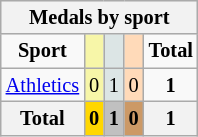<table class="wikitable" style=font-size:85%>
<tr style="background:#efefef;">
<th colspan=5><strong>Medals by sport</strong></th>
</tr>
<tr align=center>
<td><strong>Sport</strong></td>
<td bgcolor=#f7f6a8></td>
<td bgcolor=#dce5e5></td>
<td bgcolor=#ffdab9></td>
<td><strong>Total</strong></td>
</tr>
<tr align=center>
<td><a href='#'>Athletics</a></td>
<td style="background:#F7F6A8;">0</td>
<td style="background:#DCE5E5;">1</td>
<td style="background:#FFDAB9;">0</td>
<td><strong>1</strong></td>
</tr>
<tr align=center>
<th><strong>Total</strong></th>
<th style="background:gold;"><strong>0</strong></th>
<th style="background:silver;"><strong>1</strong></th>
<th style="background:#c96;"><strong>0</strong></th>
<th><strong>1</strong></th>
</tr>
</table>
